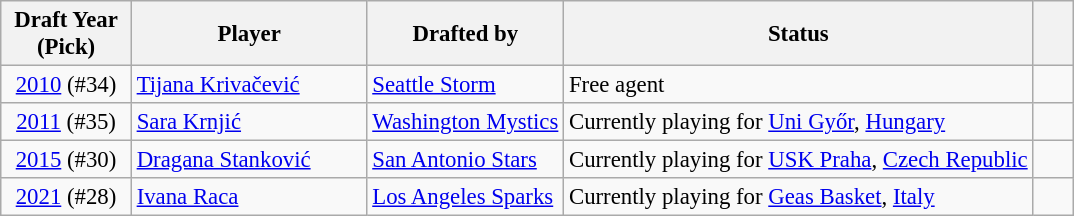<table class="wikitable sortable" style="font-size:95%">
<tr>
<th scope="col" width="80px">Draft Year (Pick)</th>
<th scope="col" width="150px">Player</th>
<th scope="col">Drafted by</th>
<th scope="col">Status</th>
<th scope="col" width="20px"></th>
</tr>
<tr>
<td align="center"><a href='#'>2010</a> (#34)</td>
<td><a href='#'>Tijana Krivačević</a></td>
<td><a href='#'>Seattle Storm</a></td>
<td>Free agent</td>
<td align="center"></td>
</tr>
<tr>
<td align="center"><a href='#'>2011</a> (#35)</td>
<td><a href='#'>Sara Krnjić</a></td>
<td><a href='#'>Washington Mystics</a></td>
<td>Currently playing for <a href='#'>Uni Győr</a>, <a href='#'>Hungary</a></td>
<td align="center"></td>
</tr>
<tr>
<td align="center"><a href='#'>2015</a> (#30)</td>
<td><a href='#'>Dragana Stanković</a></td>
<td><a href='#'>San Antonio Stars</a></td>
<td>Currently playing for <a href='#'>USK Praha</a>, <a href='#'>Czech Republic</a></td>
<td align="center"></td>
</tr>
<tr>
<td align="center"><a href='#'>2021</a> (#28)</td>
<td><a href='#'>Ivana Raca</a></td>
<td><a href='#'>Los Angeles Sparks</a></td>
<td>Currently playing for <a href='#'>Geas Basket</a>, <a href='#'>Italy</a></td>
<td align="center"></td>
</tr>
</table>
